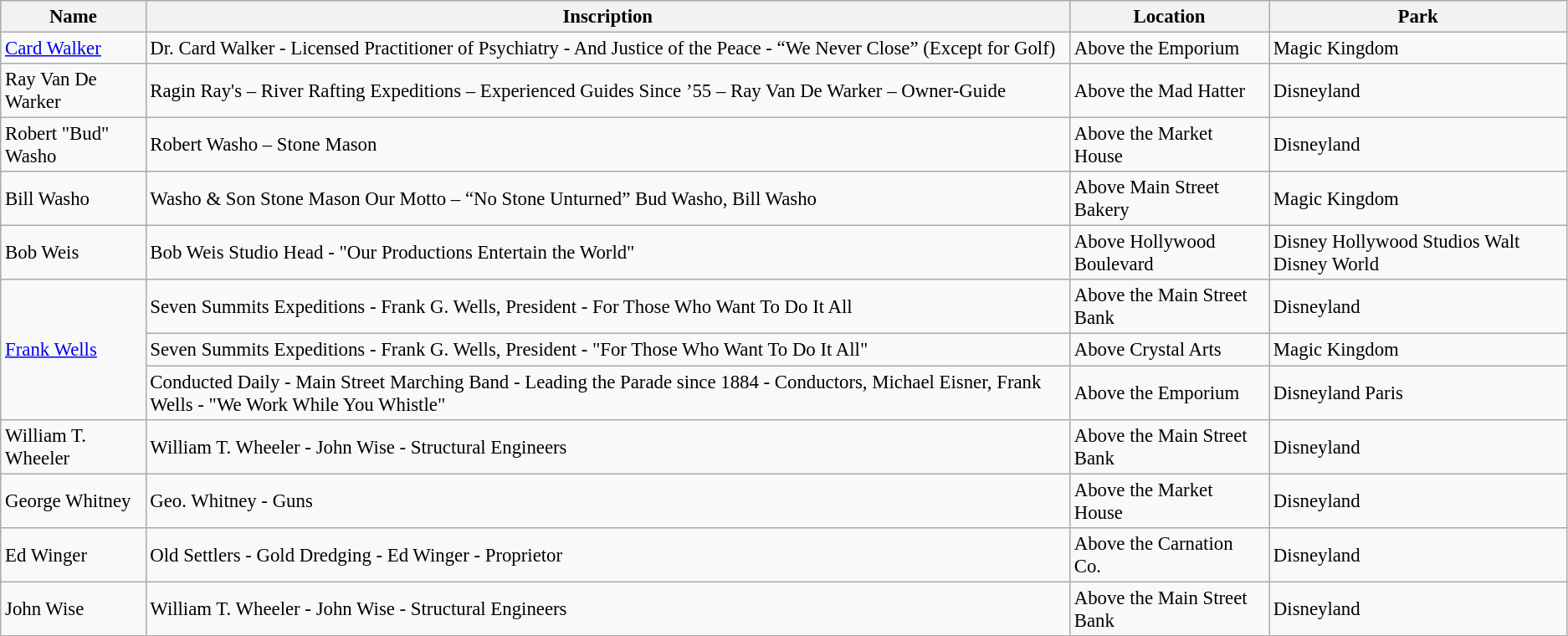<table class="wikitable" style="font-size: 95%">
<tr>
<th>Name</th>
<th>Inscription</th>
<th>Location</th>
<th>Park</th>
</tr>
<tr>
<td><a href='#'>Card Walker</a></td>
<td>Dr. Card Walker - Licensed Practitioner of Psychiatry - And Justice of the Peace - “We Never Close” (Except for Golf)</td>
<td>Above the Emporium</td>
<td>Magic Kingdom</td>
</tr>
<tr>
<td>Ray Van De Warker</td>
<td>Ragin Ray's – River Rafting Expeditions – Experienced Guides Since ’55 – Ray Van De Warker – Owner-Guide</td>
<td>Above the Mad Hatter</td>
<td>Disneyland</td>
</tr>
<tr>
<td rowspan="2">Robert "Bud" Washo</td>
<td>Robert Washo – Stone Mason</td>
<td>Above the Market House</td>
<td>Disneyland</td>
</tr>
<tr>
<td rowspan="2">Washo & Son Stone Mason Our Motto – “No Stone Unturned” Bud Washo, Bill Washo</td>
<td rowspan="2">Above Main Street Bakery</td>
<td rowspan="2">Magic Kingdom</td>
</tr>
<tr>
<td>Bill Washo</td>
</tr>
<tr>
<td>Bob Weis</td>
<td>Bob Weis Studio Head - "Our Productions Entertain the World"</td>
<td>Above Hollywood Boulevard</td>
<td>Disney Hollywood Studios Walt Disney World</td>
</tr>
<tr>
<td rowspan="3"><a href='#'>Frank Wells</a></td>
<td>Seven Summits Expeditions - Frank G. Wells, President - For Those Who Want To Do It All</td>
<td>Above the Main Street Bank</td>
<td>Disneyland</td>
</tr>
<tr>
<td>Seven Summits Expeditions - Frank G. Wells, President - "For Those Who Want To Do It All"</td>
<td>Above Crystal Arts</td>
<td>Magic Kingdom</td>
</tr>
<tr>
<td>Conducted Daily - Main Street Marching Band - Leading the Parade since 1884 - Conductors, Michael Eisner, Frank Wells - "We Work While You Whistle"</td>
<td>Above the Emporium</td>
<td>Disneyland Paris</td>
</tr>
<tr>
<td>William T. Wheeler</td>
<td>William T. Wheeler - John Wise - Structural Engineers</td>
<td>Above the Main Street Bank</td>
<td>Disneyland</td>
</tr>
<tr>
<td>George Whitney</td>
<td>Geo. Whitney - Guns</td>
<td>Above the Market House</td>
<td>Disneyland</td>
</tr>
<tr>
<td>Ed Winger</td>
<td>Old Settlers - Gold Dredging - Ed Winger - Proprietor</td>
<td>Above the Carnation Co.</td>
<td>Disneyland</td>
</tr>
<tr>
<td>John Wise</td>
<td>William T. Wheeler - John Wise - Structural Engineers</td>
<td>Above the Main Street Bank</td>
<td>Disneyland</td>
</tr>
<tr>
</tr>
</table>
